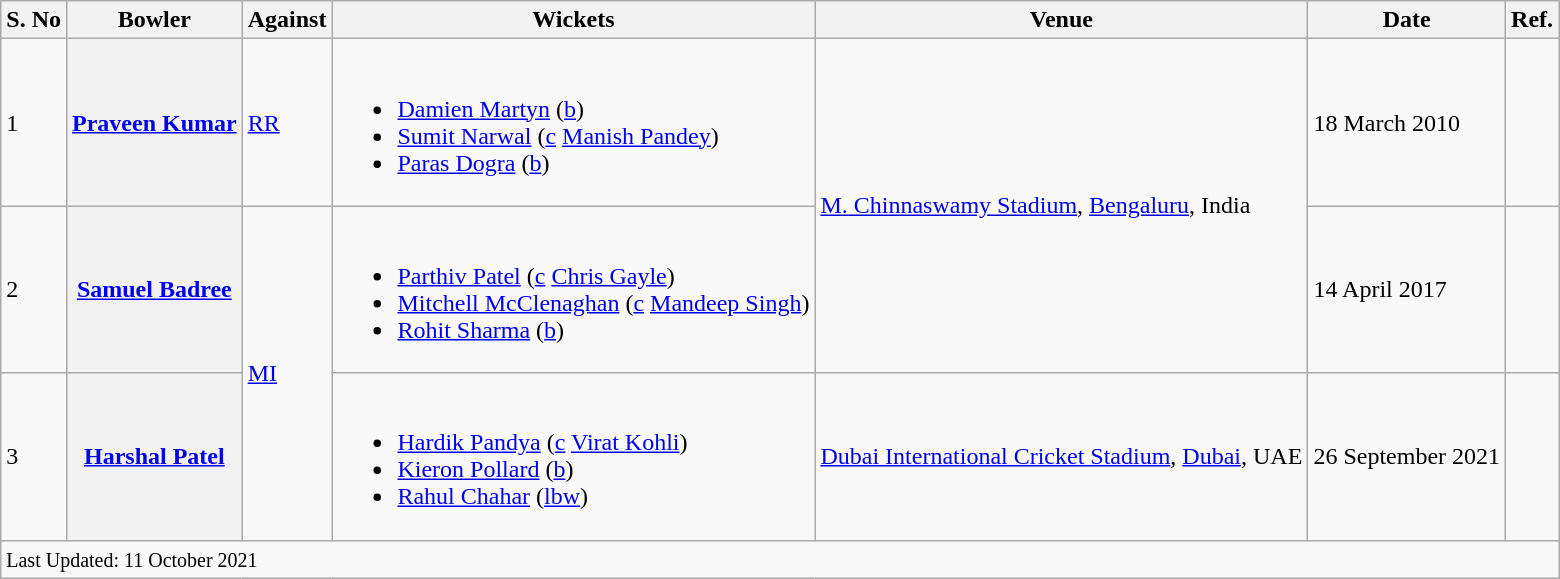<table class="wikitable">
<tr>
<th>S. No</th>
<th>Bowler</th>
<th>Against</th>
<th>Wickets</th>
<th>Venue</th>
<th>Date</th>
<th>Ref.</th>
</tr>
<tr>
<td>1</td>
<th scope="row" style="text-align:center;"><a href='#'>Praveen Kumar</a></th>
<td><a href='#'>RR</a></td>
<td><br><ul><li><a href='#'>Damien Martyn</a> (<a href='#'>b</a>)</li><li><a href='#'>Sumit Narwal</a> (<a href='#'>c</a> <a href='#'>Manish Pandey</a>)</li><li><a href='#'>Paras Dogra</a> (<a href='#'>b</a>)</li></ul></td>
<td rowspan=2><a href='#'>M. Chinnaswamy Stadium</a>, <a href='#'>Bengaluru</a>, India</td>
<td>18 March 2010</td>
<td></td>
</tr>
<tr>
<td>2</td>
<th scope="row" style="text-align:center;"><a href='#'>Samuel Badree</a></th>
<td rowspan=2><a href='#'>MI</a></td>
<td><br><ul><li><a href='#'>Parthiv Patel</a> (<a href='#'>c</a> <a href='#'>Chris Gayle</a>)</li><li><a href='#'>Mitchell McClenaghan</a> (<a href='#'>c</a> <a href='#'>Mandeep Singh</a>)</li><li><a href='#'>Rohit Sharma</a> (<a href='#'>b</a>)</li></ul></td>
<td>14 April 2017</td>
<td></td>
</tr>
<tr>
<td>3</td>
<th scope="row" style="text-align:center;"><a href='#'>Harshal Patel</a></th>
<td><br><ul><li><a href='#'>Hardik Pandya</a> (<a href='#'>c</a> <a href='#'>Virat Kohli</a>)</li><li><a href='#'>Kieron Pollard</a> (<a href='#'>b</a>)</li><li><a href='#'>Rahul Chahar</a> (<a href='#'>lbw</a>)</li></ul></td>
<td><a href='#'>Dubai International Cricket Stadium</a>, <a href='#'>Dubai</a>, UAE</td>
<td>26 September 2021</td>
<td></td>
</tr>
<tr class=sortbottom>
<td colspan=8><small>Last Updated: 11 October 2021</small></td>
</tr>
</table>
